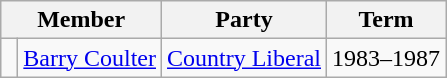<table class="wikitable">
<tr>
<th colspan="2">Member</th>
<th>Party</th>
<th>Term</th>
</tr>
<tr>
<td> </td>
<td><a href='#'>Barry Coulter</a></td>
<td><a href='#'>Country Liberal</a></td>
<td>1983–1987</td>
</tr>
</table>
